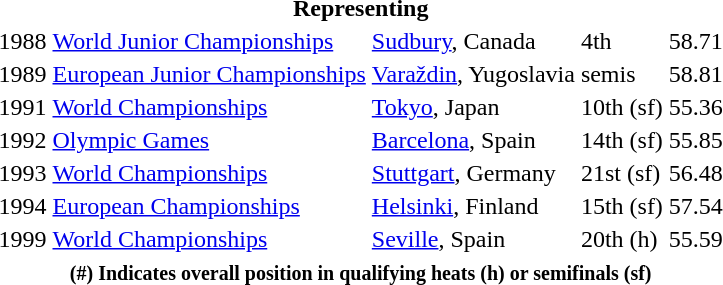<table>
<tr>
<th colspan=6>Representing </th>
</tr>
<tr>
<td>1988</td>
<td><a href='#'>World Junior Championships</a></td>
<td><a href='#'>Sudbury</a>, Canada</td>
<td>4th</td>
<td>58.71</td>
</tr>
<tr>
<td>1989</td>
<td><a href='#'>European Junior Championships</a></td>
<td><a href='#'>Varaždin</a>, Yugoslavia</td>
<td>semis</td>
<td>58.81</td>
</tr>
<tr>
<td>1991</td>
<td><a href='#'>World Championships</a></td>
<td><a href='#'>Tokyo</a>, Japan</td>
<td>10th (sf)</td>
<td>55.36</td>
</tr>
<tr>
<td>1992</td>
<td><a href='#'>Olympic Games</a></td>
<td><a href='#'>Barcelona</a>, Spain</td>
<td>14th (sf)</td>
<td>55.85</td>
</tr>
<tr>
<td>1993</td>
<td><a href='#'>World Championships</a></td>
<td><a href='#'>Stuttgart</a>, Germany</td>
<td>21st (sf)</td>
<td>56.48</td>
</tr>
<tr>
<td>1994</td>
<td><a href='#'>European Championships</a></td>
<td><a href='#'>Helsinki</a>, Finland</td>
<td>15th (sf)</td>
<td>57.54</td>
</tr>
<tr>
<td>1999</td>
<td><a href='#'>World Championships</a></td>
<td><a href='#'>Seville</a>, Spain</td>
<td>20th (h)</td>
<td>55.59</td>
</tr>
<tr>
<th colspan=6><small><strong> (#) Indicates overall position in qualifying heats (h) or semifinals (sf)</strong></small></th>
</tr>
</table>
